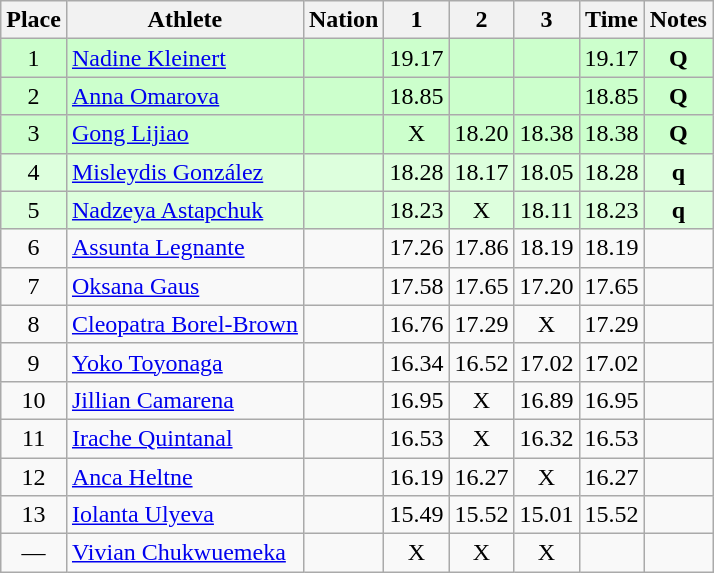<table class="wikitable sortable" style="text-align:center">
<tr>
<th>Place</th>
<th>Athlete</th>
<th>Nation</th>
<th>1</th>
<th>2</th>
<th>3</th>
<th>Time</th>
<th>Notes</th>
</tr>
<tr bgcolor=ccffcc>
<td>1</td>
<td style="text-align:left"><a href='#'>Nadine Kleinert</a></td>
<td align=left></td>
<td>19.17</td>
<td></td>
<td></td>
<td>19.17</td>
<td><strong>Q</strong></td>
</tr>
<tr bgcolor=ccffcc>
<td>2</td>
<td style="text-align:left"><a href='#'>Anna Omarova</a></td>
<td align=left></td>
<td>18.85</td>
<td></td>
<td></td>
<td>18.85</td>
<td><strong>Q</strong></td>
</tr>
<tr bgcolor=ccffcc>
<td>3</td>
<td style="text-align:left"><a href='#'>Gong Lijiao</a></td>
<td align=left></td>
<td>X</td>
<td>18.20</td>
<td>18.38</td>
<td>18.38</td>
<td><strong>Q</strong></td>
</tr>
<tr bgcolor=ddffdd>
<td>4</td>
<td style="text-align:left"><a href='#'>Misleydis González</a></td>
<td align=left></td>
<td>18.28</td>
<td>18.17</td>
<td>18.05</td>
<td>18.28</td>
<td><strong>q</strong></td>
</tr>
<tr bgcolor=ddffdd>
<td>5</td>
<td style="text-align:left"><a href='#'>Nadzeya Astapchuk</a></td>
<td align=left></td>
<td>18.23</td>
<td>X</td>
<td>18.11</td>
<td>18.23</td>
<td><strong>q</strong></td>
</tr>
<tr>
<td>6</td>
<td style="text-align:left"><a href='#'>Assunta Legnante</a></td>
<td align=left></td>
<td>17.26</td>
<td>17.86</td>
<td>18.19</td>
<td>18.19</td>
<td></td>
</tr>
<tr>
<td>7</td>
<td style="text-align:left"><a href='#'>Oksana Gaus</a></td>
<td align=left></td>
<td>17.58</td>
<td>17.65</td>
<td>17.20</td>
<td>17.65</td>
<td></td>
</tr>
<tr>
<td>8</td>
<td style="text-align:left"><a href='#'>Cleopatra Borel-Brown</a></td>
<td align=left></td>
<td>16.76</td>
<td>17.29</td>
<td>X</td>
<td>17.29</td>
<td></td>
</tr>
<tr>
<td>9</td>
<td style="text-align:left"><a href='#'>Yoko Toyonaga</a></td>
<td align=left></td>
<td>16.34</td>
<td>16.52</td>
<td>17.02</td>
<td>17.02</td>
<td></td>
</tr>
<tr>
<td>10</td>
<td style="text-align:left"><a href='#'>Jillian Camarena</a></td>
<td align=left></td>
<td>16.95</td>
<td>X</td>
<td>16.89</td>
<td>16.95</td>
<td></td>
</tr>
<tr>
<td>11</td>
<td style="text-align:left"><a href='#'>Irache Quintanal</a></td>
<td align=left></td>
<td>16.53</td>
<td>X</td>
<td>16.32</td>
<td>16.53</td>
<td></td>
</tr>
<tr>
<td>12</td>
<td style="text-align:left"><a href='#'>Anca Heltne</a></td>
<td align=left></td>
<td>16.19</td>
<td>16.27</td>
<td>X</td>
<td>16.27</td>
<td></td>
</tr>
<tr>
<td>13</td>
<td style="text-align:left"><a href='#'>Iolanta Ulyeva</a></td>
<td align=left></td>
<td>15.49</td>
<td>15.52</td>
<td>15.01</td>
<td>15.52</td>
<td></td>
</tr>
<tr>
<td>—</td>
<td style="text-align:left"><a href='#'>Vivian Chukwuemeka</a></td>
<td align=left></td>
<td>X</td>
<td>X</td>
<td>X</td>
<td></td>
<td></td>
</tr>
</table>
